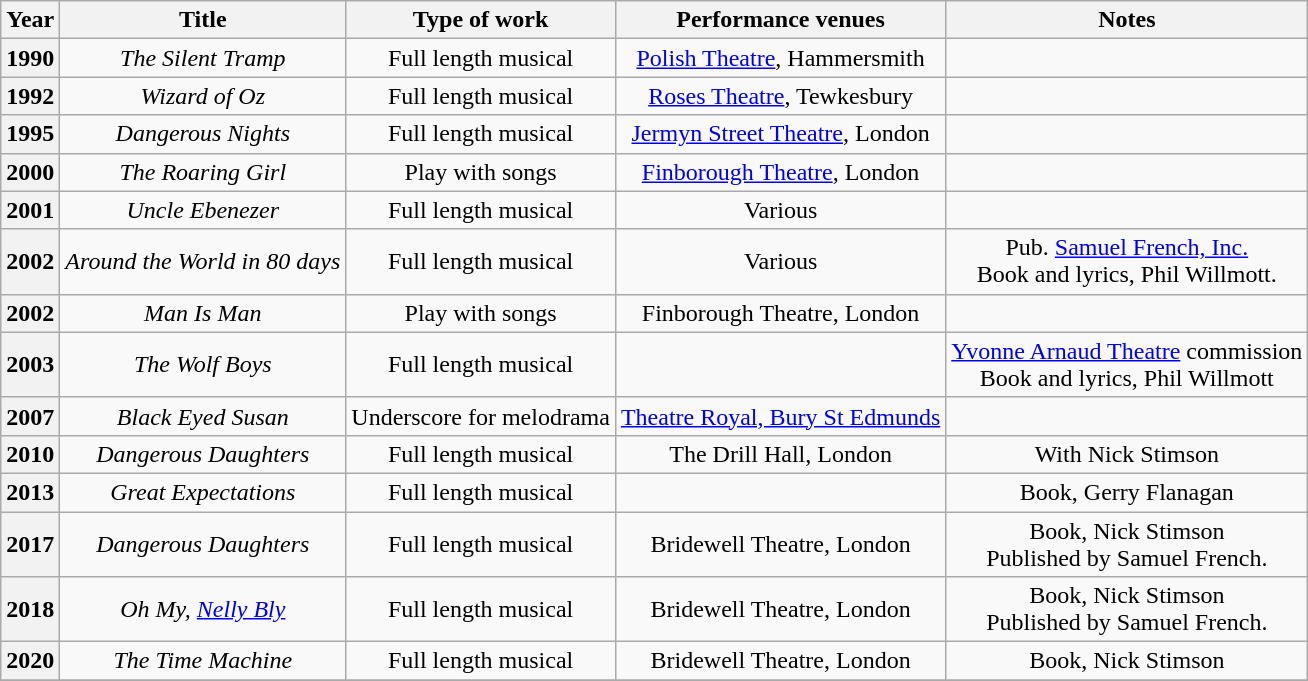<table class="wikitable sortable" style=text-align:center>
<tr>
<th scope="col">Year</th>
<th scope="col">Title</th>
<th scope="col">Type of work</th>
<th scope="col">Performance venues</th>
<th scope="col">Notes</th>
</tr>
<tr>
<th scope="row">1990</th>
<td><em>The Silent Tramp</em></td>
<td>Full length musical</td>
<td><a href='#'>Polish Theatre</a>, Hammersmith</td>
<td></td>
</tr>
<tr>
<th scope="row">1992</th>
<td><em>Wizard of Oz</em></td>
<td>Full length musical</td>
<td><a href='#'>Roses Theatre</a>, Tewkesbury</td>
<td></td>
</tr>
<tr>
<th scope="row">1995</th>
<td><em>Dangerous Nights</em></td>
<td>Full length musical</td>
<td><a href='#'>Jermyn Street  Theatre</a>, London</td>
<td></td>
</tr>
<tr>
<th scope="row">2000</th>
<td><em>The Roaring Girl</em></td>
<td>Play with songs</td>
<td><a href='#'>Finborough Theatre</a>, London</td>
<td></td>
</tr>
<tr>
<th scope="row">2001</th>
<td><em>Uncle Ebenezer</em></td>
<td>Full length musical</td>
<td>Various</td>
<td></td>
</tr>
<tr>
<th scope="row">2002</th>
<td><em>Around the World in 80 days</em></td>
<td>Full length musical</td>
<td>Various</td>
<td>Pub. <a href='#'>Samuel French, Inc.</a> <br> Book and lyrics, Phil Willmott.</td>
</tr>
<tr>
<th scope="row">2002</th>
<td><em>Man Is Man</em></td>
<td>Play with songs</td>
<td>Finborough Theatre, London</td>
<td></td>
</tr>
<tr>
<th scope="row">2003</th>
<td><em>The Wolf Boys</em></td>
<td>Full length musical</td>
<td></td>
<td><a href='#'>Yvonne Arnaud Theatre</a> commission <br> Book and lyrics, Phil Willmott</td>
</tr>
<tr>
<th scope="row">2007</th>
<td><em>Black Eyed Susan</em></td>
<td>Underscore for melodrama</td>
<td><a href='#'>Theatre Royal, Bury St Edmunds</a></td>
<td></td>
</tr>
<tr>
<th scope="row">2010</th>
<td><em>Dangerous Daughters</em></td>
<td>Full length musical</td>
<td>The Drill Hall, London</td>
<td>With Nick Stimson</td>
</tr>
<tr>
<th scope="row">2013</th>
<td><em>Great Expectations</em></td>
<td>Full length musical</td>
<td></td>
<td>Book, Gerry Flanagan</td>
</tr>
<tr>
<th scope="row">2017</th>
<td><em>Dangerous Daughters</em></td>
<td>Full length musical</td>
<td>Bridewell Theatre, London</td>
<td>Book, Nick Stimson<br>Published by Samuel French.</td>
</tr>
<tr>
<th scope="row">2018</th>
<td><em>Oh My, <a href='#'>Nelly Bly</a></em></td>
<td>Full length musical</td>
<td>Bridewell Theatre, London</td>
<td>Book, Nick Stimson<br>Published by Samuel French.</td>
</tr>
<tr>
<th scope="row">2020</th>
<td><em>The Time Machine</em></td>
<td>Full length musical</td>
<td>Bridewell Theatre, London</td>
<td>Book, Nick Stimson</td>
</tr>
<tr>
</tr>
</table>
